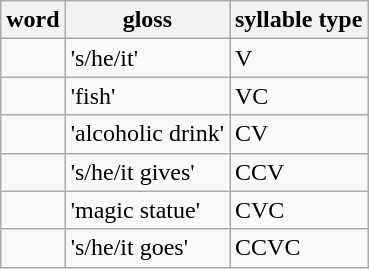<table class="wikitable">
<tr>
<th align="center">word</th>
<th align="center">gloss</th>
<th align="center">syllable type</th>
</tr>
<tr>
<td></td>
<td>'s/he/it'</td>
<td>V</td>
</tr>
<tr>
<td></td>
<td>'fish'</td>
<td>VC</td>
</tr>
<tr>
<td></td>
<td>'alcoholic drink'</td>
<td>CV</td>
</tr>
<tr>
<td></td>
<td>'s/he/it gives'</td>
<td>CCV</td>
</tr>
<tr>
<td></td>
<td>'magic statue'</td>
<td>CVC</td>
</tr>
<tr>
<td></td>
<td>'s/he/it goes'</td>
<td>CCVC</td>
</tr>
</table>
